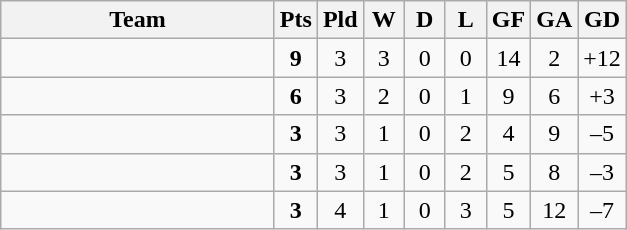<table class=wikitable style="text-align:center">
<tr>
<th width=175>Team</th>
<th width=20>Pts</th>
<th width=20>Pld</th>
<th width=20>W</th>
<th width=20>D</th>
<th width=20>L</th>
<th width=20>GF</th>
<th width=20>GA</th>
<th width=20>GD</th>
</tr>
<tr>
<td align=left></td>
<td><strong>9</strong></td>
<td>3</td>
<td>3</td>
<td>0</td>
<td>0</td>
<td>14</td>
<td>2</td>
<td>+12</td>
</tr>
<tr>
<td align=left></td>
<td><strong>6</strong></td>
<td>3</td>
<td>2</td>
<td>0</td>
<td>1</td>
<td>9</td>
<td>6</td>
<td>+3</td>
</tr>
<tr>
<td align=left></td>
<td><strong>3</strong></td>
<td>3</td>
<td>1</td>
<td>0</td>
<td>2</td>
<td>4</td>
<td>9</td>
<td>–5</td>
</tr>
<tr>
<td align=left></td>
<td><strong>3</strong></td>
<td>3</td>
<td>1</td>
<td>0</td>
<td>2</td>
<td>5</td>
<td>8</td>
<td>–3</td>
</tr>
<tr>
<td align=left></td>
<td><strong>3</strong></td>
<td>4</td>
<td>1</td>
<td>0</td>
<td>3</td>
<td>5</td>
<td>12</td>
<td>–7</td>
</tr>
</table>
